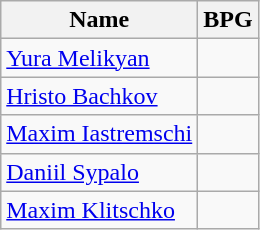<table class=wikitable>
<tr>
<th>Name</th>
<th>BPG</th>
</tr>
<tr>
<td> <a href='#'>Yura Melikyan</a></td>
<td></td>
</tr>
<tr>
<td> <a href='#'>Hristo Bachkov</a></td>
<td></td>
</tr>
<tr>
<td> <a href='#'>Maxim Iastremschi</a></td>
<td></td>
</tr>
<tr>
<td> <a href='#'>Daniil Sypalo</a></td>
<td></td>
</tr>
<tr>
<td> <a href='#'>Maxim Klitschko</a></td>
<td></td>
</tr>
</table>
